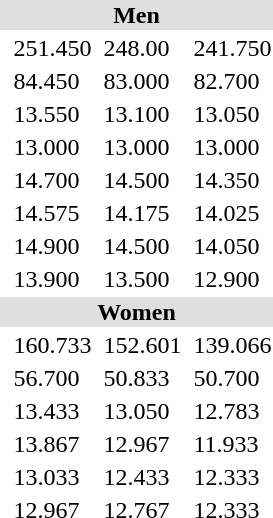<table>
<tr style="background:#dfdfdf;">
<td colspan="7" style="text-align:center;"><strong>Men</strong></td>
</tr>
<tr>
<th scope=row style="text-align:left"></th>
<td><br></td>
<td>251.450</td>
<td><br></td>
<td>248.00</td>
<td><br></td>
<td>241.750</td>
</tr>
<tr>
<th scope=row style="text-align:left"></th>
<td></td>
<td>84.450</td>
<td></td>
<td>83.000</td>
<td></td>
<td>82.700</td>
</tr>
<tr>
<th scope=row style="text-align:left"></th>
<td></td>
<td>13.550</td>
<td></td>
<td>13.100</td>
<td></td>
<td>13.050</td>
</tr>
<tr>
<th scope=row style="text-align:left"></th>
<td></td>
<td>13.000</td>
<td></td>
<td>13.000</td>
<td></td>
<td>13.000</td>
</tr>
<tr>
<th scope=row style="text-align:left"></th>
<td></td>
<td>14.700</td>
<td></td>
<td>14.500</td>
<td></td>
<td>14.350</td>
</tr>
<tr>
<th scope=row style="text-align:left"></th>
<td></td>
<td>14.575</td>
<td></td>
<td>14.175</td>
<td></td>
<td>14.025</td>
</tr>
<tr>
<th scope=row style="text-align:left"></th>
<td></td>
<td>14.900</td>
<td></td>
<td>14.500</td>
<td></td>
<td>14.050</td>
</tr>
<tr>
<th scope=row style="text-align:left"></th>
<td></td>
<td>13.900</td>
<td></td>
<td>13.500</td>
<td></td>
<td>12.900</td>
</tr>
<tr style="background:#dfdfdf;">
<td colspan="7" style="text-align:center;"><strong>Women</strong></td>
</tr>
<tr>
<th scope=row style="text-align:left"></th>
<td><br></td>
<td>160.733</td>
<td><br></td>
<td>152.601</td>
<td valign=top><br></td>
<td>139.066</td>
</tr>
<tr>
<th scope=row style="text-align:left"></th>
<td></td>
<td>56.700</td>
<td></td>
<td>50.833</td>
<td></td>
<td>50.700</td>
</tr>
<tr>
<th scope=row style="text-align:left"></th>
<td></td>
<td>13.433</td>
<td></td>
<td>13.050</td>
<td></td>
<td>12.783</td>
</tr>
<tr>
<th scope=row style="text-align:left"></th>
<td></td>
<td>13.867</td>
<td></td>
<td>12.967</td>
<td></td>
<td>11.933</td>
</tr>
<tr>
<th scope=row style="text-align:left"></th>
<td></td>
<td>13.033</td>
<td></td>
<td>12.433</td>
<td></td>
<td>12.333</td>
</tr>
<tr>
<th scope=row style="text-align:left"></th>
<td></td>
<td>12.967</td>
<td></td>
<td>12.767</td>
<td></td>
<td>12.333</td>
</tr>
</table>
